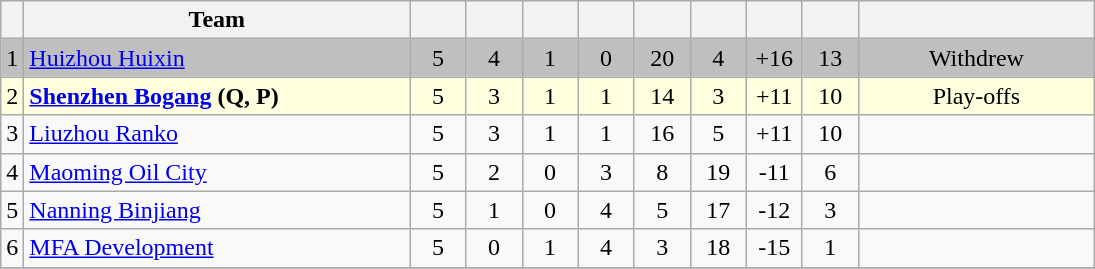<table class="wikitable" style="text-align:center;">
<tr>
<th></th>
<th width=250>Team</th>
<th width=30></th>
<th width=30></th>
<th width=30></th>
<th width=30></th>
<th width=30></th>
<th width=30></th>
<th width=30></th>
<th width=30></th>
<th width=150></th>
</tr>
<tr bgcolor="#BFBFBF">
<td>1</td>
<td align="left"><a href='#'>Huizhou Huixin</a></td>
<td>5</td>
<td>4</td>
<td>1</td>
<td>0</td>
<td>20</td>
<td>4</td>
<td>+16</td>
<td>13</td>
<td>Withdrew</td>
</tr>
<tr bgcolor="#FFFFE0">
<td>2</td>
<td align="left"><strong><a href='#'>Shenzhen Bogang</a> (Q, P)</strong></td>
<td>5</td>
<td>3</td>
<td>1</td>
<td>1</td>
<td>14</td>
<td>3</td>
<td>+11</td>
<td>10</td>
<td>Play-offs</td>
</tr>
<tr>
<td>3</td>
<td align="left"><a href='#'>Liuzhou Ranko</a></td>
<td>5</td>
<td>3</td>
<td>1</td>
<td>1</td>
<td>16</td>
<td>5</td>
<td>+11</td>
<td>10</td>
<td></td>
</tr>
<tr>
<td>4</td>
<td align="left"><a href='#'>Maoming Oil City</a></td>
<td>5</td>
<td>2</td>
<td>0</td>
<td>3</td>
<td>8</td>
<td>19</td>
<td>-11</td>
<td>6</td>
<td></td>
</tr>
<tr>
<td>5</td>
<td align="left"><a href='#'>Nanning Binjiang</a></td>
<td>5</td>
<td>1</td>
<td>0</td>
<td>4</td>
<td>5</td>
<td>17</td>
<td>-12</td>
<td>3</td>
<td></td>
</tr>
<tr>
<td>6</td>
<td align="left"><a href='#'>MFA Development</a></td>
<td>5</td>
<td>0</td>
<td>1</td>
<td>4</td>
<td>3</td>
<td>18</td>
<td>-15</td>
<td>1</td>
<td></td>
</tr>
<tr>
</tr>
</table>
